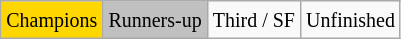<table class="wikitable">
<tr>
<td bgcolor=gold><small>Champions</small></td>
<td bgcolor=silver><small>Runners-up</small></td>
<td><small>Third / SF</small></td>
<td><small>Unfinished</small></td>
</tr>
</table>
